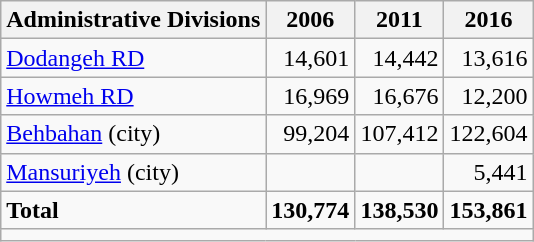<table class="wikitable">
<tr>
<th>Administrative Divisions</th>
<th>2006</th>
<th>2011</th>
<th>2016</th>
</tr>
<tr>
<td><a href='#'>Dodangeh RD</a></td>
<td style="text-align: right;">14,601</td>
<td style="text-align: right;">14,442</td>
<td style="text-align: right;">13,616</td>
</tr>
<tr>
<td><a href='#'>Howmeh RD</a></td>
<td style="text-align: right;">16,969</td>
<td style="text-align: right;">16,676</td>
<td style="text-align: right;">12,200</td>
</tr>
<tr>
<td><a href='#'>Behbahan</a> (city)</td>
<td style="text-align: right;">99,204</td>
<td style="text-align: right;">107,412</td>
<td style="text-align: right;">122,604</td>
</tr>
<tr>
<td><a href='#'>Mansuriyeh</a> (city)</td>
<td style="text-align: right;"></td>
<td style="text-align: right;"></td>
<td style="text-align: right;">5,441</td>
</tr>
<tr>
<td><strong>Total</strong></td>
<td style="text-align: right;"><strong>130,774</strong></td>
<td style="text-align: right;"><strong>138,530</strong></td>
<td style="text-align: right;"><strong>153,861</strong></td>
</tr>
<tr>
<td colspan=4></td>
</tr>
</table>
